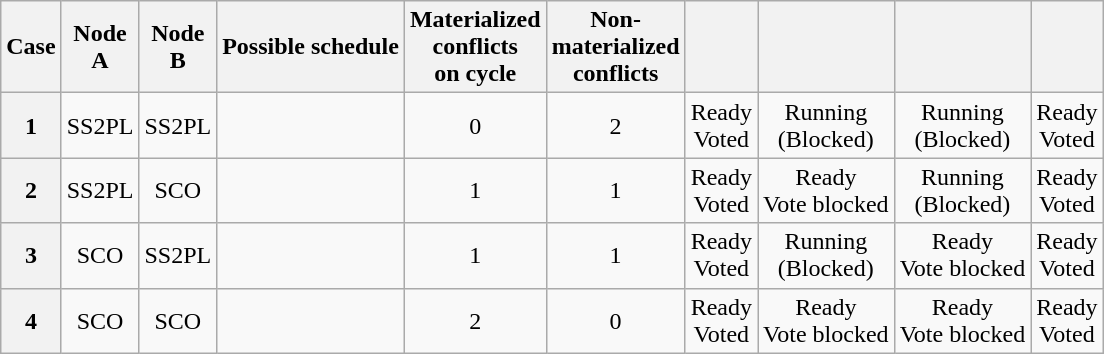<table class="wikitable" style="text-align:center;">
<tr>
<th>Case</th>
<th>Node<br>A</th>
<th>Node<br>B</th>
<th>Possible schedule</th>
<th>Materialized<br>conflicts<br>on cycle</th>
<th>Non-<br>materialized<br>conflicts</th>
<th></th>
<th></th>
<th></th>
<th></th>
</tr>
<tr>
<th>1</th>
<td>SS2PL</td>
<td>SS2PL</td>
<td></td>
<td>0</td>
<td>2</td>
<td>Ready<br>Voted</td>
<td>Running<br>(Blocked)</td>
<td>Running<br>(Blocked)</td>
<td>Ready<br>Voted</td>
</tr>
<tr>
<th>2</th>
<td>SS2PL</td>
<td>SCO</td>
<td></td>
<td>1</td>
<td>1</td>
<td>Ready<br>Voted</td>
<td>Ready<br>Vote blocked</td>
<td>Running<br>(Blocked)</td>
<td>Ready<br>Voted</td>
</tr>
<tr>
<th>3</th>
<td>SCO</td>
<td>SS2PL</td>
<td></td>
<td>1</td>
<td>1</td>
<td>Ready<br>Voted</td>
<td>Running<br>(Blocked)</td>
<td>Ready<br>Vote blocked</td>
<td>Ready<br>Voted</td>
</tr>
<tr>
<th>4</th>
<td>SCO</td>
<td>SCO</td>
<td></td>
<td>2</td>
<td>0</td>
<td>Ready<br>Voted</td>
<td>Ready<br>Vote blocked</td>
<td>Ready<br>Vote blocked</td>
<td>Ready<br>Voted</td>
</tr>
</table>
